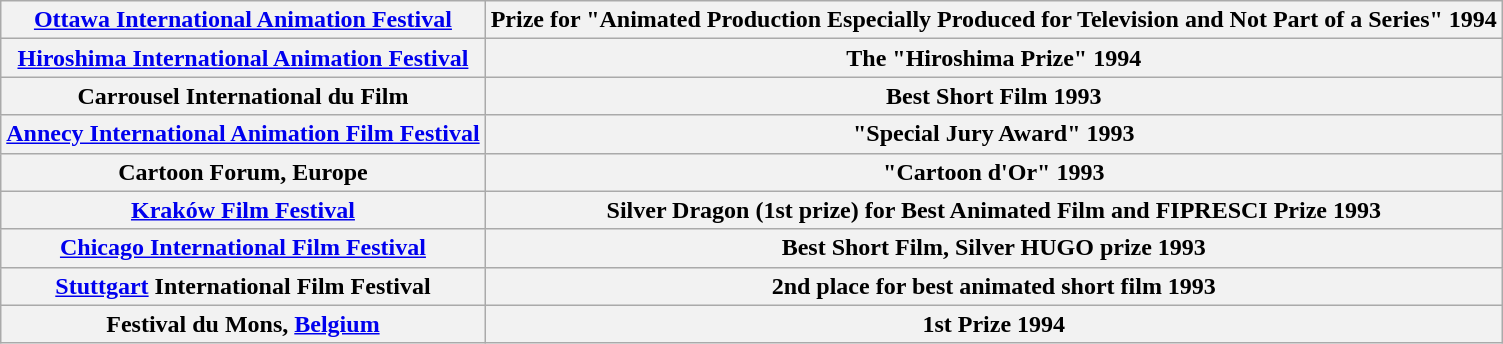<table class="wikitable">
<tr>
<th><a href='#'>Ottawa International Animation Festival</a></th>
<th>Prize for "Animated Production Especially Produced for Television and Not Part of a Series" 1994</th>
</tr>
<tr>
<th><a href='#'>Hiroshima International Animation Festival</a></th>
<th>The "Hiroshima Prize" 1994</th>
</tr>
<tr>
<th>Carrousel International du Film</th>
<th>Best Short Film 1993</th>
</tr>
<tr>
<th><a href='#'>Annecy International Animation Film Festival</a></th>
<th>"Special Jury Award" 1993</th>
</tr>
<tr>
<th>Cartoon Forum, Europe</th>
<th>"Cartoon d'Or" 1993</th>
</tr>
<tr>
<th><a href='#'>Kraków Film Festival</a></th>
<th>Silver Dragon (1st prize) for Best Animated Film and FIPRESCI Prize 1993</th>
</tr>
<tr>
<th><a href='#'>Chicago International Film Festival</a></th>
<th>Best Short Film, Silver HUGO prize 1993</th>
</tr>
<tr>
<th><a href='#'>Stuttgart</a> International Film Festival</th>
<th>2nd place for best animated short film 1993</th>
</tr>
<tr>
<th>Festival du Mons, <a href='#'>Belgium</a></th>
<th>1st Prize 1994</th>
</tr>
</table>
